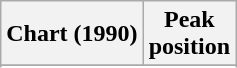<table class="wikitable sortable">
<tr>
<th>Chart (1990)</th>
<th>Peak<br>position</th>
</tr>
<tr>
</tr>
<tr>
</tr>
</table>
